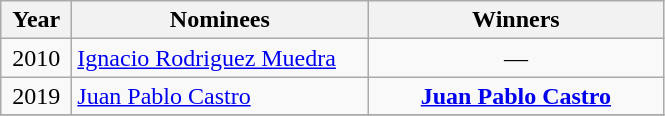<table class="wikitable">
<tr>
<th width=40>Year</th>
<th width=190>Nominees</th>
<th width=190>Winners</th>
</tr>
<tr>
<td align=center>2010</td>
<td><a href='#'>Ignacio Rodriguez Muedra</a></td>
<td align=center>—</td>
</tr>
<tr>
<td align=center>2019</td>
<td><a href='#'>Juan Pablo Castro</a></td>
<td align=center><strong><a href='#'>Juan Pablo Castro</a></strong></td>
</tr>
<tr>
</tr>
</table>
